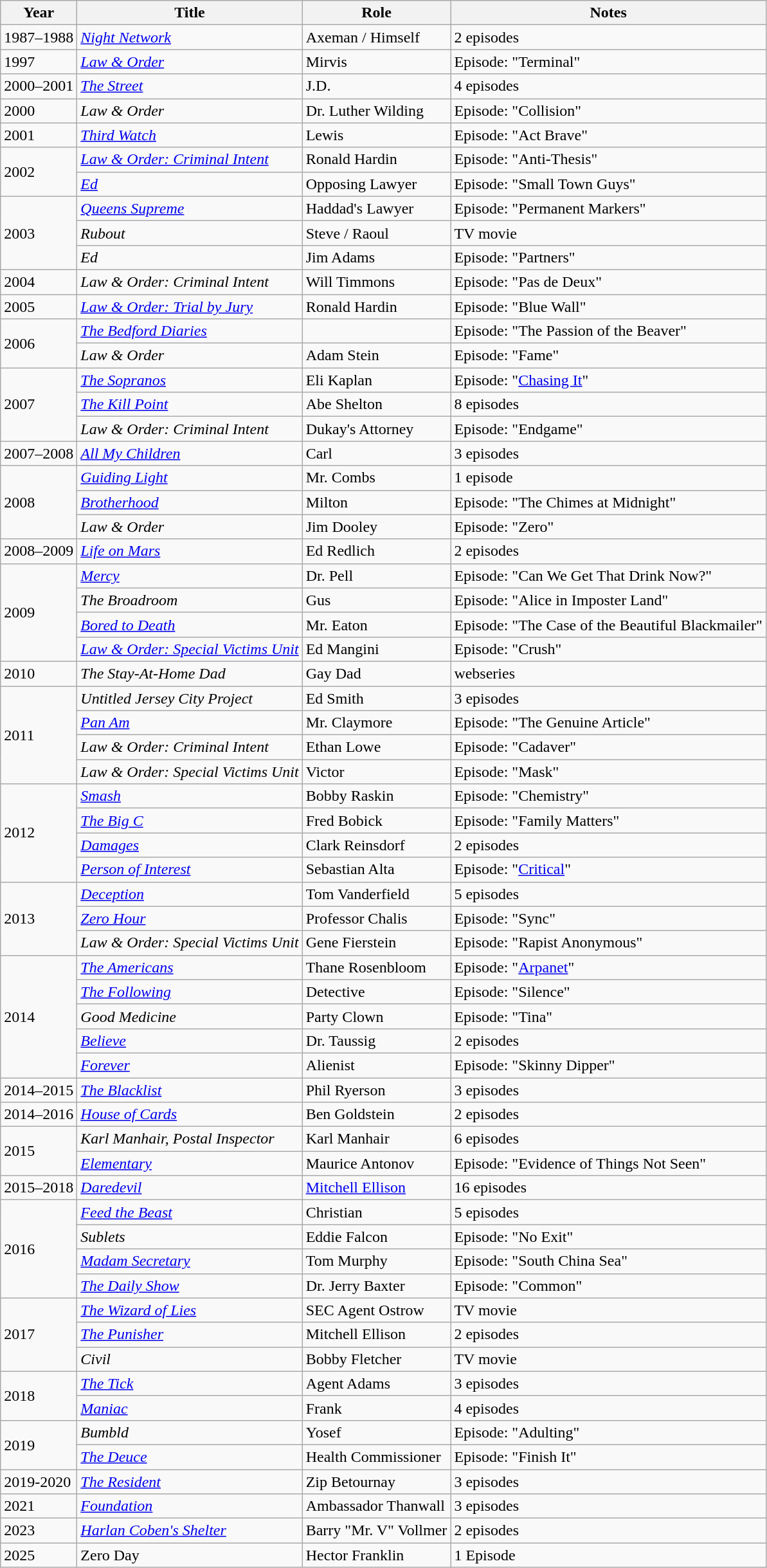<table class="wikitable sortable">
<tr>
<th>Year</th>
<th>Title</th>
<th>Role</th>
<th>Notes</th>
</tr>
<tr>
<td>1987–1988</td>
<td><em><a href='#'>Night Network</a></em></td>
<td>Axeman / Himself</td>
<td>2 episodes</td>
</tr>
<tr>
<td>1997</td>
<td><em><a href='#'>Law & Order</a></em></td>
<td>Mirvis</td>
<td>Episode: "Terminal"</td>
</tr>
<tr>
<td>2000–2001</td>
<td><em><a href='#'>The Street</a></em></td>
<td>J.D.</td>
<td>4 episodes</td>
</tr>
<tr>
<td>2000</td>
<td><em>Law & Order</em></td>
<td>Dr. Luther Wilding</td>
<td>Episode: "Collision"</td>
</tr>
<tr>
<td>2001</td>
<td><em><a href='#'>Third Watch</a></em></td>
<td>Lewis</td>
<td>Episode: "Act Brave"</td>
</tr>
<tr>
<td rowspan="2">2002</td>
<td><em><a href='#'>Law & Order: Criminal Intent</a></em></td>
<td>Ronald Hardin</td>
<td>Episode: "Anti-Thesis"</td>
</tr>
<tr>
<td><em><a href='#'>Ed</a></em></td>
<td>Opposing Lawyer</td>
<td>Episode: "Small Town Guys"</td>
</tr>
<tr>
<td rowspan="3">2003</td>
<td><em><a href='#'>Queens Supreme</a></em></td>
<td>Haddad's Lawyer</td>
<td>Episode: "Permanent Markers"</td>
</tr>
<tr>
<td><em>Rubout</em></td>
<td>Steve / Raoul</td>
<td>TV movie</td>
</tr>
<tr>
<td><em>Ed</em></td>
<td>Jim Adams</td>
<td>Episode: "Partners"</td>
</tr>
<tr>
<td>2004</td>
<td><em>Law & Order: Criminal Intent</em></td>
<td>Will Timmons</td>
<td>Episode: "Pas de Deux"</td>
</tr>
<tr>
<td>2005</td>
<td><em><a href='#'>Law & Order: Trial by Jury</a></em></td>
<td>Ronald Hardin</td>
<td>Episode: "Blue Wall"</td>
</tr>
<tr>
<td rowspan="2">2006</td>
<td><em><a href='#'>The Bedford Diaries</a></em></td>
<td></td>
<td>Episode: "The Passion of the Beaver"</td>
</tr>
<tr>
<td><em>Law & Order</em></td>
<td>Adam Stein</td>
<td>Episode: "Fame"</td>
</tr>
<tr>
<td rowspan="3">2007</td>
<td><em><a href='#'>The Sopranos</a></em></td>
<td>Eli Kaplan</td>
<td>Episode: "<a href='#'>Chasing It</a>"</td>
</tr>
<tr>
<td><em><a href='#'>The Kill Point</a></em></td>
<td>Abe Shelton</td>
<td>8 episodes</td>
</tr>
<tr>
<td><em>Law & Order: Criminal Intent</em></td>
<td>Dukay's Attorney</td>
<td>Episode: "Endgame"</td>
</tr>
<tr>
<td>2007–2008</td>
<td><em><a href='#'>All My Children</a></em></td>
<td>Carl</td>
<td>3 episodes</td>
</tr>
<tr>
<td rowspan="3">2008</td>
<td><em><a href='#'>Guiding Light</a></em></td>
<td>Mr. Combs</td>
<td>1 episode</td>
</tr>
<tr>
<td><em><a href='#'>Brotherhood</a></em></td>
<td>Milton</td>
<td>Episode: "The Chimes at Midnight"</td>
</tr>
<tr>
<td><em>Law & Order</em></td>
<td>Jim Dooley</td>
<td>Episode: "Zero"</td>
</tr>
<tr>
<td>2008–2009</td>
<td><em><a href='#'>Life on Mars</a></em></td>
<td>Ed Redlich</td>
<td>2 episodes</td>
</tr>
<tr>
<td rowspan="4">2009</td>
<td><em><a href='#'>Mercy</a></em></td>
<td>Dr. Pell</td>
<td>Episode: "Can We Get That Drink Now?"</td>
</tr>
<tr>
<td><em>The Broadroom</em></td>
<td>Gus</td>
<td>Episode: "Alice in Imposter Land"</td>
</tr>
<tr>
<td><em><a href='#'>Bored to Death</a></em></td>
<td>Mr. Eaton</td>
<td>Episode: "The Case of the Beautiful Blackmailer"</td>
</tr>
<tr>
<td><em><a href='#'>Law & Order: Special Victims Unit</a></em></td>
<td>Ed Mangini</td>
<td>Episode: "Crush"</td>
</tr>
<tr>
<td>2010</td>
<td><em>The Stay-At-Home Dad</em></td>
<td>Gay Dad</td>
<td>webseries</td>
</tr>
<tr>
<td rowspan="4">2011</td>
<td><em>Untitled Jersey City Project</em></td>
<td>Ed Smith</td>
<td>3 episodes</td>
</tr>
<tr>
<td><em><a href='#'>Pan Am</a></em></td>
<td>Mr. Claymore</td>
<td>Episode: "The Genuine Article"</td>
</tr>
<tr>
<td><em>Law & Order: Criminal Intent</em></td>
<td>Ethan Lowe</td>
<td>Episode: "Cadaver"</td>
</tr>
<tr>
<td><em>Law & Order: Special Victims Unit</em></td>
<td>Victor</td>
<td>Episode: "Mask"</td>
</tr>
<tr>
<td rowspan="4">2012</td>
<td><em><a href='#'>Smash</a></em></td>
<td>Bobby Raskin</td>
<td>Episode: "Chemistry"</td>
</tr>
<tr>
<td><em><a href='#'>The Big C</a></em></td>
<td>Fred Bobick</td>
<td>Episode: "Family Matters"</td>
</tr>
<tr>
<td><em><a href='#'>Damages</a></em></td>
<td>Clark Reinsdorf</td>
<td>2 episodes</td>
</tr>
<tr>
<td><em><a href='#'>Person of Interest</a></em></td>
<td>Sebastian Alta</td>
<td>Episode: "<a href='#'>Critical</a>"</td>
</tr>
<tr>
<td rowspan="3">2013</td>
<td><em><a href='#'>Deception</a></em></td>
<td>Tom Vanderfield</td>
<td>5 episodes</td>
</tr>
<tr>
<td><em><a href='#'>Zero Hour</a></em></td>
<td>Professor Chalis</td>
<td>Episode: "Sync"</td>
</tr>
<tr>
<td><em>Law & Order: Special Victims Unit</em></td>
<td>Gene Fierstein</td>
<td>Episode: "Rapist Anonymous"</td>
</tr>
<tr>
<td rowspan="5">2014</td>
<td><em><a href='#'>The Americans</a></em></td>
<td>Thane Rosenbloom</td>
<td>Episode: "<a href='#'>Arpanet</a>"</td>
</tr>
<tr>
<td><em><a href='#'>The Following</a></em></td>
<td>Detective</td>
<td>Episode: "Silence"</td>
</tr>
<tr>
<td><em>Good Medicine</em></td>
<td>Party Clown</td>
<td>Episode: "Tina"</td>
</tr>
<tr>
<td><em><a href='#'>Believe</a></em></td>
<td>Dr. Taussig</td>
<td>2 episodes</td>
</tr>
<tr>
<td><em><a href='#'>Forever</a></em></td>
<td>Alienist</td>
<td>Episode: "Skinny Dipper"</td>
</tr>
<tr>
<td>2014–2015</td>
<td><em><a href='#'>The Blacklist</a></em></td>
<td>Phil Ryerson</td>
<td>3 episodes</td>
</tr>
<tr>
<td>2014–2016</td>
<td><em><a href='#'>House of Cards</a></em></td>
<td>Ben Goldstein</td>
<td>2 episodes</td>
</tr>
<tr>
<td rowspan="2">2015</td>
<td><em>Karl Manhair, Postal Inspector</em></td>
<td>Karl Manhair</td>
<td>6 episodes</td>
</tr>
<tr>
<td><em><a href='#'>Elementary</a></em></td>
<td>Maurice Antonov</td>
<td>Episode: "Evidence of Things Not Seen"</td>
</tr>
<tr>
<td>2015–2018</td>
<td><em><a href='#'>Daredevil</a></em></td>
<td><a href='#'>Mitchell Ellison</a></td>
<td>16 episodes</td>
</tr>
<tr>
<td rowspan="4">2016</td>
<td><em><a href='#'>Feed the Beast</a></em></td>
<td>Christian</td>
<td>5 episodes</td>
</tr>
<tr>
<td><em>Sublets</em></td>
<td>Eddie Falcon</td>
<td>Episode: "No Exit"</td>
</tr>
<tr>
<td><em><a href='#'>Madam Secretary</a></em></td>
<td>Tom Murphy</td>
<td>Episode: "South China Sea"</td>
</tr>
<tr>
<td><em><a href='#'>The Daily Show</a></em></td>
<td>Dr. Jerry Baxter</td>
<td>Episode: "Common"</td>
</tr>
<tr>
<td rowspan="3">2017</td>
<td><em><a href='#'>The Wizard of Lies</a></em></td>
<td>SEC Agent Ostrow</td>
<td>TV movie</td>
</tr>
<tr>
<td><em><a href='#'>The Punisher</a></em></td>
<td>Mitchell Ellison</td>
<td>2 episodes</td>
</tr>
<tr>
<td><em>Civil</em></td>
<td>Bobby Fletcher</td>
<td>TV movie</td>
</tr>
<tr>
<td rowspan="2">2018</td>
<td><em><a href='#'>The Tick</a></em></td>
<td>Agent Adams</td>
<td>3 episodes</td>
</tr>
<tr>
<td><em><a href='#'>Maniac</a></em></td>
<td>Frank</td>
<td>4 episodes</td>
</tr>
<tr>
<td rowspan="2">2019</td>
<td><em>Bumbld</em></td>
<td>Yosef</td>
<td>Episode: "Adulting"</td>
</tr>
<tr>
<td><em><a href='#'>The Deuce</a></em></td>
<td>Health Commissioner</td>
<td>Episode: "Finish It"</td>
</tr>
<tr>
<td>2019-2020</td>
<td><em><a href='#'>The Resident</a></em></td>
<td>Zip Betournay</td>
<td>3 episodes</td>
</tr>
<tr>
<td>2021</td>
<td><em><a href='#'>Foundation</a></em></td>
<td>Ambassador Thanwall</td>
<td>3 episodes</td>
</tr>
<tr>
<td>2023</td>
<td><em><a href='#'>Harlan Coben's Shelter</a></em></td>
<td>Barry "Mr. V" Vollmer</td>
<td>2 episodes</td>
</tr>
<tr>
<td>2025</td>
<td>Zero Day</td>
<td>Hector Franklin</td>
<td>1 Episode</td>
</tr>
</table>
